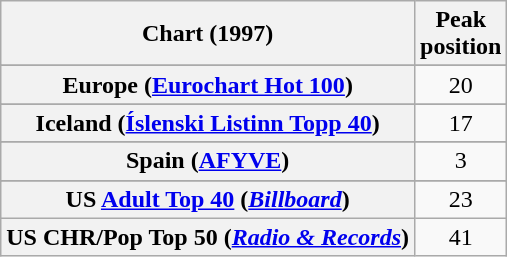<table class="wikitable sortable plainrowheaders" style="text-align:center">
<tr>
<th>Chart (1997)</th>
<th>Peak<br>position</th>
</tr>
<tr>
</tr>
<tr>
</tr>
<tr>
</tr>
<tr>
</tr>
<tr>
<th scope="row">Europe (<a href='#'>Eurochart Hot 100</a>)</th>
<td>20</td>
</tr>
<tr>
</tr>
<tr>
</tr>
<tr>
<th scope="row">Iceland (<a href='#'>Íslenski Listinn Topp 40</a>)</th>
<td>17</td>
</tr>
<tr>
</tr>
<tr>
</tr>
<tr>
</tr>
<tr>
</tr>
<tr>
</tr>
<tr>
<th scope="row">Spain (<a href='#'>AFYVE</a>)</th>
<td>3</td>
</tr>
<tr>
</tr>
<tr>
</tr>
<tr>
</tr>
<tr>
<th scope="row">US <a href='#'>Adult Top 40</a> (<em><a href='#'>Billboard</a></em>)</th>
<td>23</td>
</tr>
<tr>
<th scope="row">US CHR/Pop Top 50 (<em><a href='#'>Radio & Records</a></em>)</th>
<td>41</td>
</tr>
</table>
